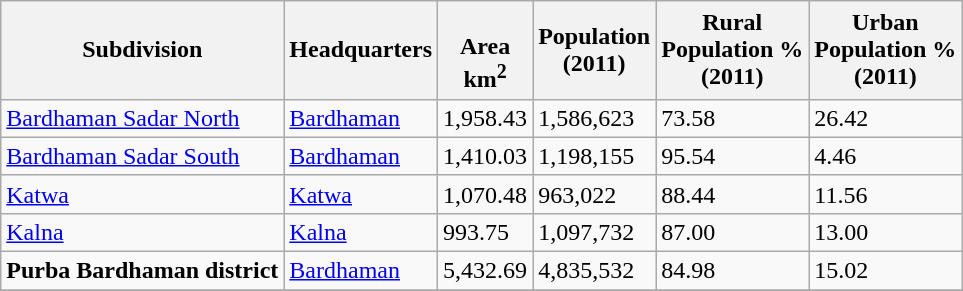<table class="wikitable sortable">
<tr>
<th>Subdivision</th>
<th>Headquarters</th>
<th><br>Area<br>km<sup>2</sup></th>
<th>Population<br>(2011)</th>
<th>Rural<br>Population %<br>(2011)</th>
<th>Urban<br> Population % <br>(2011)</th>
</tr>
<tr>
<td><a href='#'>Bardhaman Sadar North</a></td>
<td><a href='#'>Bardhaman</a></td>
<td>1,958.43</td>
<td>1,586,623</td>
<td>73.58</td>
<td>26.42</td>
</tr>
<tr>
<td><a href='#'>Bardhaman Sadar South</a></td>
<td><a href='#'>Bardhaman</a></td>
<td>1,410.03</td>
<td>1,198,155</td>
<td>95.54</td>
<td>4.46</td>
</tr>
<tr>
<td><a href='#'>Katwa</a></td>
<td><a href='#'>Katwa</a></td>
<td>1,070.48</td>
<td>963,022</td>
<td>88.44</td>
<td>11.56</td>
</tr>
<tr>
<td><a href='#'>Kalna</a></td>
<td><a href='#'>Kalna</a></td>
<td>993.75</td>
<td>1,097,732</td>
<td>87.00</td>
<td>13.00</td>
</tr>
<tr>
<td><strong>Purba Bardhaman district</strong></td>
<td><a href='#'>Bardhaman</a></td>
<td>5,432.69</td>
<td>4,835,532</td>
<td>84.98</td>
<td>15.02</td>
</tr>
<tr>
</tr>
</table>
